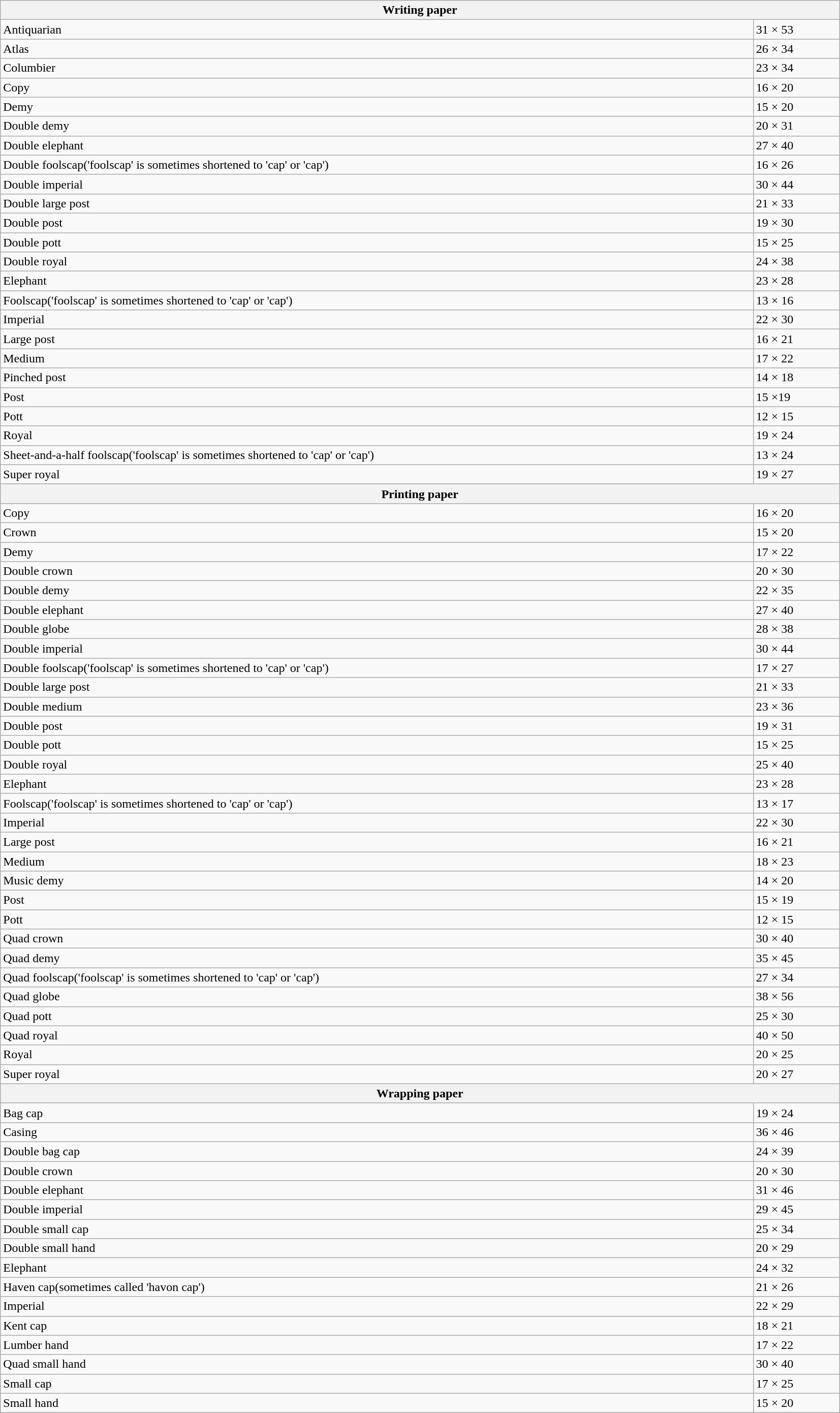<table class="wikitable">
<tr>
<th colspan="2" width="50%">Writing paper</th>
</tr>
<tr>
<td>Antiquarian</td>
<td>31 × 53</td>
</tr>
<tr>
<td>Atlas</td>
<td>26 × 34</td>
</tr>
<tr>
<td>Columbier</td>
<td>23 × 34</td>
</tr>
<tr>
<td>Copy</td>
<td>16 × 20</td>
</tr>
<tr>
<td>Demy</td>
<td>15 × 20</td>
</tr>
<tr>
<td>Double demy</td>
<td>20 × 31</td>
</tr>
<tr>
<td>Double elephant</td>
<td>27 × 40</td>
</tr>
<tr>
<td>Double foolscap('foolscap' is sometimes shortened to 'cap' or 'cap')</td>
<td>16 × 26</td>
</tr>
<tr>
<td>Double imperial</td>
<td>30 × 44</td>
</tr>
<tr>
<td>Double large post</td>
<td>21 × 33</td>
</tr>
<tr>
<td>Double post</td>
<td>19 × 30</td>
</tr>
<tr>
<td>Double pott</td>
<td>15 × 25</td>
</tr>
<tr>
<td>Double royal</td>
<td>24 × 38</td>
</tr>
<tr>
<td>Elephant</td>
<td>23 × 28</td>
</tr>
<tr>
<td>Foolscap('foolscap' is sometimes shortened to 'cap' or 'cap')</td>
<td>13 × 16</td>
</tr>
<tr>
<td>Imperial</td>
<td>22 × 30</td>
</tr>
<tr>
<td>Large post</td>
<td>16 × 21</td>
</tr>
<tr>
<td>Medium</td>
<td>17 × 22</td>
</tr>
<tr>
<td>Pinched post</td>
<td>14 × 18</td>
</tr>
<tr>
<td>Post</td>
<td>15 ×19</td>
</tr>
<tr>
<td>Pott</td>
<td>12 × 15</td>
</tr>
<tr>
<td>Royal</td>
<td>19 × 24</td>
</tr>
<tr>
<td>Sheet‑and‑a‑half foolscap('foolscap' is sometimes shortened to 'cap' or 'cap')</td>
<td>13 × 24</td>
</tr>
<tr>
<td>Super royal</td>
<td>19 × 27</td>
</tr>
<tr>
<th colspan="2">Printing paper</th>
</tr>
<tr>
<td>Copy</td>
<td>16 × 20</td>
</tr>
<tr>
<td>Crown</td>
<td>15 × 20</td>
</tr>
<tr>
<td>Demy</td>
<td>17 × 22</td>
</tr>
<tr>
<td>Double crown</td>
<td>20 × 30</td>
</tr>
<tr>
<td>Double demy</td>
<td>22 × 35</td>
</tr>
<tr>
<td>Double elephant</td>
<td>27 × 40</td>
</tr>
<tr>
<td>Double globe</td>
<td>28 × 38</td>
</tr>
<tr>
<td>Double imperial</td>
<td>30 × 44</td>
</tr>
<tr>
<td>Double foolscap('foolscap' is sometimes shortened to 'cap' or 'cap')</td>
<td>17 × 27</td>
</tr>
<tr>
<td>Double large post</td>
<td>21 × 33</td>
</tr>
<tr>
<td>Double medium</td>
<td>23 × 36</td>
</tr>
<tr>
<td>Double post</td>
<td>19 × 31</td>
</tr>
<tr>
<td>Double pott</td>
<td>15 × 25</td>
</tr>
<tr>
<td>Double royal</td>
<td>25 × 40</td>
</tr>
<tr>
<td>Elephant</td>
<td>23 × 28</td>
</tr>
<tr>
<td>Foolscap('foolscap' is sometimes shortened to 'cap' or 'cap')</td>
<td>13 × 17</td>
</tr>
<tr>
<td>Imperial</td>
<td>22 × 30</td>
</tr>
<tr>
<td>Large post</td>
<td>16 × 21</td>
</tr>
<tr>
<td>Medium</td>
<td>18 × 23</td>
</tr>
<tr>
<td>Music demy</td>
<td>14 × 20</td>
</tr>
<tr>
<td>Post</td>
<td>15 × 19</td>
</tr>
<tr>
<td>Pott</td>
<td>12 × 15</td>
</tr>
<tr>
<td>Quad crown</td>
<td>30 × 40</td>
</tr>
<tr>
<td>Quad demy</td>
<td>35 × 45</td>
</tr>
<tr>
<td>Quad foolscap('foolscap' is sometimes shortened to 'cap' or 'cap')</td>
<td>27 × 34</td>
</tr>
<tr>
<td>Quad globe</td>
<td>38 × 56</td>
</tr>
<tr>
<td>Quad pott</td>
<td>25 × 30</td>
</tr>
<tr>
<td>Quad royal</td>
<td>40 × 50</td>
</tr>
<tr>
<td>Royal</td>
<td>20 × 25</td>
</tr>
<tr>
<td>Super royal</td>
<td>20 × 27</td>
</tr>
<tr>
<th colspan="2">Wrapping paper</th>
</tr>
<tr>
<td>Bag cap</td>
<td>19 × 24</td>
</tr>
<tr>
<td>Casing</td>
<td>36 × 46</td>
</tr>
<tr>
<td>Double bag cap</td>
<td>24 × 39</td>
</tr>
<tr>
<td>Double crown</td>
<td>20 × 30</td>
</tr>
<tr>
<td>Double elephant</td>
<td>31 × 46</td>
</tr>
<tr>
<td>Double imperial</td>
<td>29 × 45</td>
</tr>
<tr>
<td>Double small cap</td>
<td>25 × 34</td>
</tr>
<tr>
<td>Double small hand</td>
<td>20 × 29</td>
</tr>
<tr>
<td>Elephant</td>
<td>24 × 32</td>
</tr>
<tr>
<td>Haven cap(sometimes called 'havon cap')</td>
<td>21 × 26</td>
</tr>
<tr>
<td>Imperial</td>
<td>22 × 29</td>
</tr>
<tr>
<td>Kent cap</td>
<td>18 × 21</td>
</tr>
<tr>
<td>Lumber hand</td>
<td>17 × 22</td>
</tr>
<tr>
<td>Quad small hand</td>
<td>30 × 40</td>
</tr>
<tr>
<td>Small cap</td>
<td>17 × 25</td>
</tr>
<tr>
<td>Small hand</td>
<td>15 × 20</td>
</tr>
</table>
